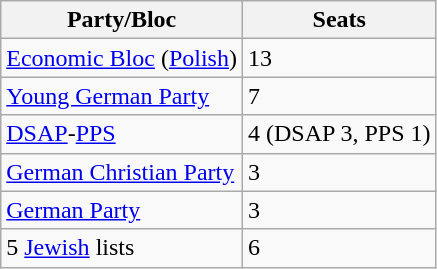<table class="wikitable">
<tr>
<th>Party/Bloc</th>
<th>Seats</th>
</tr>
<tr>
<td><a href='#'>Economic Bloc</a> (<a href='#'>Polish</a>)</td>
<td>13</td>
</tr>
<tr>
<td><a href='#'>Young German Party</a></td>
<td>7</td>
</tr>
<tr>
<td><a href='#'>DSAP</a>-<a href='#'>PPS</a></td>
<td>4 (DSAP 3, PPS 1)</td>
</tr>
<tr>
<td><a href='#'>German Christian Party</a></td>
<td>3</td>
</tr>
<tr>
<td><a href='#'>German Party</a></td>
<td>3</td>
</tr>
<tr>
<td>5 <a href='#'>Jewish</a> lists</td>
<td>6</td>
</tr>
</table>
